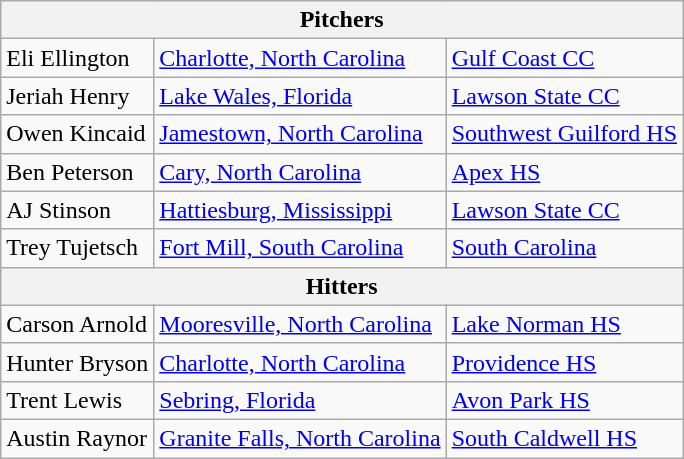<table class="wikitable">
<tr>
<th colspan=3>Pitchers</th>
</tr>
<tr>
<td>Eli Ellington</td>
<td><a href='#'>Charlotte, North Carolina</a></td>
<td><a href='#'>Gulf Coast CC</a></td>
</tr>
<tr>
<td>Jeriah Henry</td>
<td><a href='#'>Lake Wales, Florida</a></td>
<td><a href='#'>Lawson State CC</a></td>
</tr>
<tr>
<td>Owen Kincaid</td>
<td><a href='#'>Jamestown, North Carolina</a></td>
<td><a href='#'>Southwest Guilford HS</a></td>
</tr>
<tr>
<td>Ben Peterson</td>
<td><a href='#'>Cary, North Carolina</a></td>
<td><a href='#'>Apex HS</a></td>
</tr>
<tr>
<td>AJ Stinson</td>
<td><a href='#'>Hattiesburg, Mississippi</a></td>
<td><a href='#'>Lawson State CC</a></td>
</tr>
<tr>
<td>Trey Tujetsch</td>
<td><a href='#'>Fort Mill, South Carolina</a></td>
<td><a href='#'>South Carolina</a></td>
</tr>
<tr>
<th colspan=3>Hitters</th>
</tr>
<tr>
<td>Carson Arnold</td>
<td><a href='#'>Mooresville, North Carolina</a></td>
<td><a href='#'>Lake Norman HS</a></td>
</tr>
<tr>
<td>Hunter Bryson</td>
<td><a href='#'>Charlotte, North Carolina</a></td>
<td><a href='#'>Providence HS</a></td>
</tr>
<tr>
<td>Trent Lewis</td>
<td><a href='#'>Sebring, Florida</a></td>
<td><a href='#'>Avon Park HS</a></td>
</tr>
<tr>
<td>Austin Raynor</td>
<td><a href='#'>Granite Falls, North Carolina</a></td>
<td><a href='#'>South Caldwell HS</a></td>
</tr>
</table>
